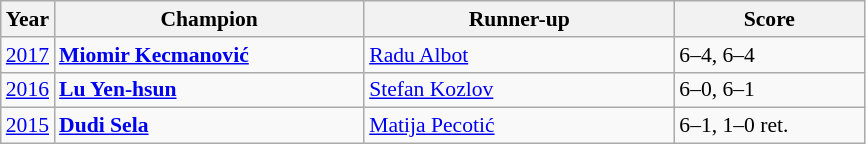<table class="wikitable" style="font-size:90%">
<tr>
<th>Year</th>
<th width="200">Champion</th>
<th width="200">Runner-up</th>
<th width="120">Score</th>
</tr>
<tr>
<td><a href='#'>2017</a></td>
<td> <strong><a href='#'>Miomir Kecmanović</a></strong></td>
<td> <a href='#'>Radu Albot</a></td>
<td>6–4, 6–4</td>
</tr>
<tr>
<td><a href='#'>2016</a></td>
<td> <strong><a href='#'>Lu Yen-hsun</a></strong></td>
<td> <a href='#'>Stefan Kozlov</a></td>
<td>6–0, 6–1</td>
</tr>
<tr>
<td><a href='#'>2015</a></td>
<td> <strong><a href='#'>Dudi Sela</a></strong></td>
<td> <a href='#'>Matija Pecotić</a></td>
<td>6–1, 1–0 ret.</td>
</tr>
</table>
